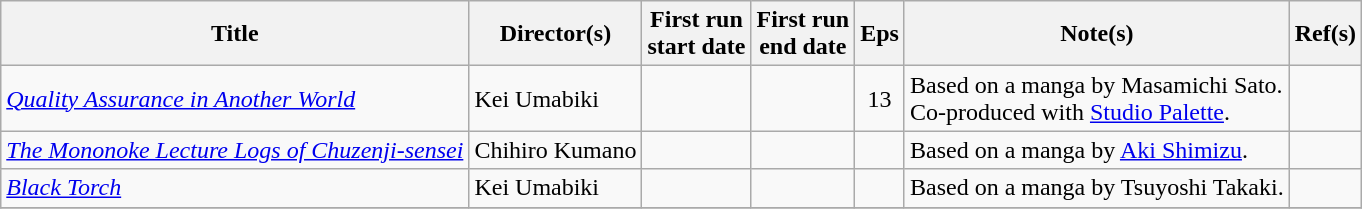<table class="wikitable sortable">
<tr>
<th scope="col">Title</th>
<th scope="col">Director(s)</th>
<th scope="col">First run<br>start date</th>
<th scope="col">First run<br>end date</th>
<th scope="col" class="unsortable">Eps</th>
<th scope="col" class="unsortable">Note(s)</th>
<th scope="col" class="unsortable">Ref(s)</th>
</tr>
<tr>
<td><em><a href='#'>Quality Assurance in Another World</a></em></td>
<td>Kei Umabiki</td>
<td></td>
<td></td>
<td style="text-align:center">13</td>
<td>Based on a manga by Masamichi Sato.<br>Co-produced with <a href='#'>Studio Palette</a>.</td>
<td style="text-align:center"></td>
</tr>
<tr>
<td><em><a href='#'>The Mononoke Lecture Logs of Chuzenji-sensei</a></em></td>
<td>Chihiro Kumano</td>
<td></td>
<td></td>
<td style="text-align:center"></td>
<td>Based on a manga by <a href='#'>Aki Shimizu</a>.</td>
<td style="text-align:center"></td>
</tr>
<tr>
<td><em><a href='#'>Black Torch</a></em></td>
<td>Kei Umabiki</td>
<td></td>
<td></td>
<td style="text-align:center"></td>
<td>Based on a manga by Tsuyoshi Takaki.</td>
<td style="text-align:center"></td>
</tr>
<tr>
</tr>
</table>
